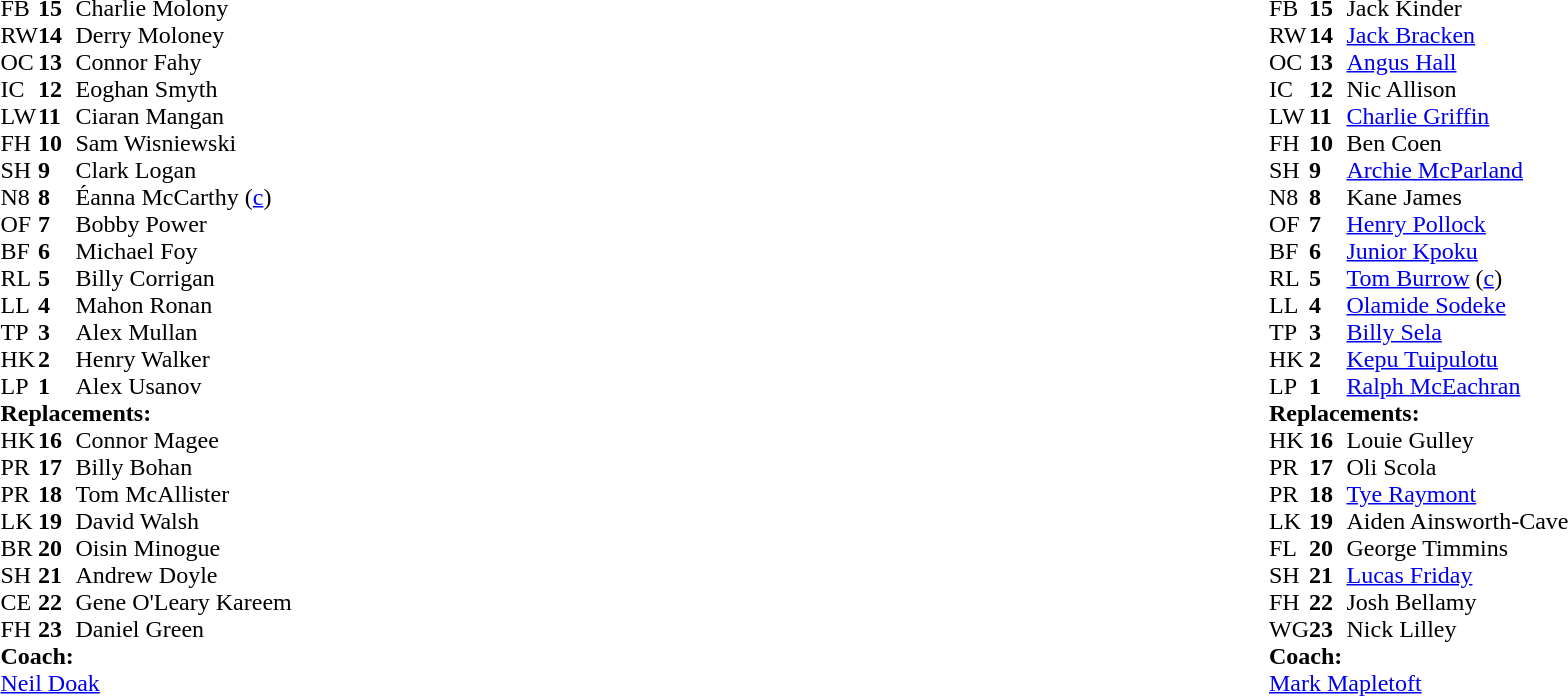<table style="width:100%">
<tr>
<td style="vertical-align:top; width:50%"><br><table cellspacing="0" cellpadding="0">
<tr>
<th width="25"></th>
<th width="25"></th>
</tr>
<tr>
<td>FB</td>
<td><strong>15</strong></td>
<td>Charlie Molony</td>
</tr>
<tr>
<td>RW</td>
<td><strong>14</strong></td>
<td>Derry Moloney</td>
</tr>
<tr>
<td>OC</td>
<td><strong>13</strong></td>
<td>Connor Fahy</td>
</tr>
<tr>
<td>IC</td>
<td><strong>12</strong></td>
<td>Eoghan Smyth</td>
<td></td>
<td></td>
</tr>
<tr>
<td>LW</td>
<td><strong>11</strong></td>
<td>Ciaran Mangan</td>
</tr>
<tr>
<td>FH</td>
<td><strong>10</strong></td>
<td>Sam Wisniewski</td>
<td></td>
<td></td>
</tr>
<tr>
<td>SH</td>
<td><strong>9</strong></td>
<td>Clark Logan</td>
<td></td>
<td></td>
</tr>
<tr>
<td>N8</td>
<td><strong>8</strong></td>
<td>Éanna McCarthy (<a href='#'>c</a>)</td>
</tr>
<tr>
<td>OF</td>
<td><strong>7</strong></td>
<td>Bobby Power</td>
<td></td>
<td></td>
</tr>
<tr>
<td>BF</td>
<td><strong>6</strong></td>
<td>Michael Foy</td>
</tr>
<tr>
<td>RL</td>
<td><strong>5</strong></td>
<td>Billy Corrigan</td>
</tr>
<tr>
<td>LL</td>
<td><strong>4</strong></td>
<td>Mahon Ronan</td>
<td></td>
<td></td>
</tr>
<tr>
<td>TP</td>
<td><strong>3</strong></td>
<td>Alex Mullan</td>
<td></td>
<td></td>
</tr>
<tr>
<td>HK</td>
<td><strong>2</strong></td>
<td>Henry Walker</td>
<td></td>
<td></td>
</tr>
<tr>
<td>LP</td>
<td><strong>1</strong></td>
<td>Alex Usanov</td>
<td></td>
<td></td>
</tr>
<tr>
<td colspan="3"><strong>Replacements:</strong></td>
</tr>
<tr>
<td>HK</td>
<td><strong>16</strong></td>
<td>Connor Magee</td>
<td></td>
<td></td>
</tr>
<tr>
<td>PR</td>
<td><strong>17</strong></td>
<td>Billy Bohan</td>
<td></td>
<td></td>
</tr>
<tr>
<td>PR</td>
<td><strong>18</strong></td>
<td>Tom McAllister</td>
<td></td>
<td></td>
</tr>
<tr>
<td>LK</td>
<td><strong>19</strong></td>
<td>David Walsh</td>
<td></td>
<td></td>
</tr>
<tr>
<td>BR</td>
<td><strong>20</strong></td>
<td>Oisin Minogue</td>
<td></td>
<td></td>
</tr>
<tr>
<td>SH</td>
<td><strong>21</strong></td>
<td>Andrew Doyle</td>
<td></td>
<td></td>
</tr>
<tr>
<td>CE</td>
<td><strong>22</strong></td>
<td>Gene O'Leary Kareem</td>
<td></td>
<td></td>
</tr>
<tr>
<td>FH</td>
<td><strong>23</strong></td>
<td>Daniel Green</td>
<td></td>
<td></td>
</tr>
<tr>
<td colspan="3"><strong>Coach:</strong></td>
</tr>
<tr>
<td colspan="3"><a href='#'>Neil Doak</a></td>
</tr>
</table>
</td>
<td style="vertical-align:top"></td>
<td style="vertical-align:top; width:50%"><br><table cellspacing="0" cellpadding="0" style="margin:auto">
<tr>
<th width="25"></th>
<th width="25"></th>
</tr>
<tr>
<td>FB</td>
<td><strong>15</strong></td>
<td>Jack Kinder</td>
<td></td>
<td></td>
</tr>
<tr>
<td>RW</td>
<td><strong>14</strong></td>
<td><a href='#'>Jack Bracken</a></td>
</tr>
<tr>
<td>OC</td>
<td><strong>13</strong></td>
<td><a href='#'>Angus Hall</a></td>
</tr>
<tr>
<td>IC</td>
<td><strong>12</strong></td>
<td>Nic Allison</td>
<td></td>
<td></td>
</tr>
<tr>
<td>LW</td>
<td><strong>11</strong></td>
<td><a href='#'>Charlie Griffin</a></td>
</tr>
<tr>
<td>FH</td>
<td><strong>10</strong></td>
<td>Ben Coen</td>
</tr>
<tr>
<td>SH</td>
<td><strong>9</strong></td>
<td><a href='#'>Archie McParland</a></td>
<td></td>
<td></td>
</tr>
<tr>
<td>N8</td>
<td><strong>8</strong></td>
<td>Kane James</td>
</tr>
<tr>
<td>OF</td>
<td><strong>7</strong></td>
<td><a href='#'>Henry Pollock</a></td>
</tr>
<tr>
<td>BF</td>
<td><strong>6</strong></td>
<td><a href='#'>Junior Kpoku</a></td>
<td></td>
<td></td>
</tr>
<tr>
<td>RL</td>
<td><strong>5</strong></td>
<td><a href='#'>Tom Burrow</a> (<a href='#'>c</a>)</td>
</tr>
<tr>
<td>LL</td>
<td><strong>4</strong></td>
<td><a href='#'>Olamide Sodeke</a></td>
<td></td>
<td></td>
</tr>
<tr>
<td>TP</td>
<td><strong>3</strong></td>
<td><a href='#'>Billy Sela</a></td>
<td></td>
<td></td>
</tr>
<tr>
<td>HK</td>
<td><strong>2</strong></td>
<td><a href='#'>Kepu Tuipulotu</a></td>
<td></td>
<td></td>
</tr>
<tr>
<td>LP</td>
<td><strong>1</strong></td>
<td><a href='#'>Ralph McEachran</a></td>
<td></td>
<td></td>
</tr>
<tr>
<td colspan="3"><strong>Replacements:</strong></td>
</tr>
<tr>
<td>HK</td>
<td><strong>16</strong></td>
<td>Louie Gulley</td>
<td></td>
<td></td>
</tr>
<tr>
<td>PR</td>
<td><strong>17</strong></td>
<td>Oli Scola</td>
<td></td>
<td></td>
</tr>
<tr>
<td>PR</td>
<td><strong>18</strong></td>
<td><a href='#'>Tye Raymont</a></td>
<td></td>
<td></td>
</tr>
<tr>
<td>LK</td>
<td><strong>19</strong></td>
<td>Aiden Ainsworth-Cave</td>
<td></td>
<td></td>
</tr>
<tr>
<td>FL</td>
<td><strong>20</strong></td>
<td>George Timmins</td>
<td></td>
<td></td>
</tr>
<tr>
<td>SH</td>
<td><strong>21</strong></td>
<td><a href='#'>Lucas Friday</a></td>
<td></td>
<td></td>
</tr>
<tr>
<td>FH</td>
<td><strong>22</strong></td>
<td>Josh Bellamy</td>
<td></td>
<td></td>
</tr>
<tr>
<td>WG</td>
<td><strong>23</strong></td>
<td>Nick Lilley</td>
<td></td>
<td></td>
</tr>
<tr>
<td colspan="3"><strong>Coach:</strong></td>
</tr>
<tr>
<td colspan="3"><a href='#'>Mark Mapletoft</a></td>
</tr>
</table>
</td>
</tr>
</table>
